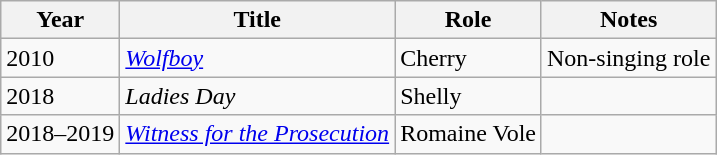<table class="wikitable">
<tr>
<th>Year</th>
<th>Title</th>
<th>Role</th>
<th>Notes</th>
</tr>
<tr>
<td>2010</td>
<td><em><a href='#'>Wolfboy</a></em></td>
<td>Cherry</td>
<td>Non-singing role</td>
</tr>
<tr>
<td>2018</td>
<td><em>Ladies Day</em></td>
<td>Shelly</td>
<td></td>
</tr>
<tr>
<td>2018–2019</td>
<td><em><a href='#'>Witness for the Prosecution</a></em></td>
<td>Romaine Vole</td>
<td></td>
</tr>
</table>
